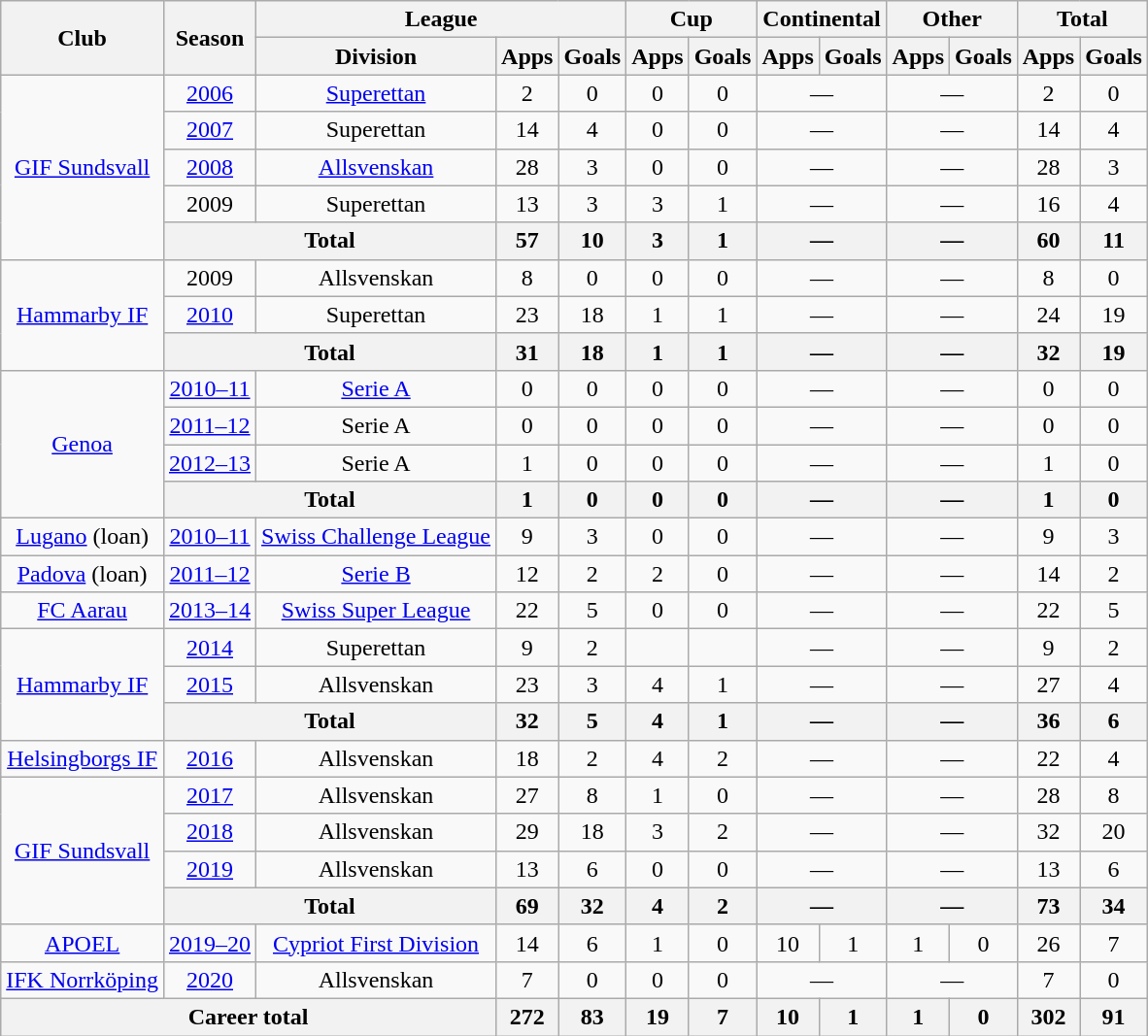<table class="wikitable" style="text-align:center">
<tr>
<th rowspan="2">Club</th>
<th rowspan="2">Season</th>
<th colspan="3">League</th>
<th colspan="2">Cup</th>
<th colspan="2">Continental</th>
<th colspan="2">Other</th>
<th colspan="2">Total</th>
</tr>
<tr>
<th>Division</th>
<th>Apps</th>
<th>Goals</th>
<th>Apps</th>
<th>Goals</th>
<th>Apps</th>
<th>Goals</th>
<th>Apps</th>
<th>Goals</th>
<th>Apps</th>
<th>Goals</th>
</tr>
<tr>
<td rowspan="5"><a href='#'>GIF Sundsvall</a></td>
<td><a href='#'>2006</a></td>
<td><a href='#'>Superettan</a></td>
<td>2</td>
<td>0</td>
<td>0</td>
<td>0</td>
<td colspan="2">—</td>
<td colspan="2">—</td>
<td>2</td>
<td>0</td>
</tr>
<tr>
<td><a href='#'>2007</a></td>
<td>Superettan</td>
<td>14</td>
<td>4</td>
<td>0</td>
<td>0</td>
<td colspan="2">—</td>
<td colspan="2">—</td>
<td>14</td>
<td>4</td>
</tr>
<tr>
<td><a href='#'>2008</a></td>
<td><a href='#'>Allsvenskan</a></td>
<td>28</td>
<td>3</td>
<td>0</td>
<td>0</td>
<td colspan="2">—</td>
<td colspan="2">—</td>
<td>28</td>
<td>3</td>
</tr>
<tr>
<td>2009</td>
<td>Superettan</td>
<td>13</td>
<td>3</td>
<td>3</td>
<td>1</td>
<td colspan="2">—</td>
<td colspan="2">—</td>
<td>16</td>
<td>4</td>
</tr>
<tr>
<th colspan="2">Total</th>
<th>57</th>
<th>10</th>
<th>3</th>
<th>1</th>
<th colspan="2">—</th>
<th colspan="2">—</th>
<th>60</th>
<th>11</th>
</tr>
<tr>
<td rowspan="3"><a href='#'>Hammarby IF</a></td>
<td>2009</td>
<td>Allsvenskan</td>
<td>8</td>
<td>0</td>
<td>0</td>
<td>0</td>
<td colspan="2">—</td>
<td colspan="2">—</td>
<td>8</td>
<td>0</td>
</tr>
<tr>
<td><a href='#'>2010</a></td>
<td>Superettan</td>
<td>23</td>
<td>18</td>
<td>1</td>
<td>1</td>
<td colspan="2">—</td>
<td colspan="2">—</td>
<td>24</td>
<td>19</td>
</tr>
<tr>
<th colspan="2">Total</th>
<th>31</th>
<th>18</th>
<th>1</th>
<th>1</th>
<th colspan="2">—</th>
<th colspan="2">—</th>
<th>32</th>
<th>19</th>
</tr>
<tr>
<td rowspan="4"><a href='#'>Genoa</a></td>
<td><a href='#'>2010–11</a></td>
<td><a href='#'>Serie A</a></td>
<td>0</td>
<td>0</td>
<td>0</td>
<td>0</td>
<td colspan="2">—</td>
<td colspan="2">—</td>
<td>0</td>
<td>0</td>
</tr>
<tr>
<td><a href='#'>2011–12</a></td>
<td>Serie A</td>
<td>0</td>
<td>0</td>
<td>0</td>
<td>0</td>
<td colspan="2">—</td>
<td colspan="2">—</td>
<td>0</td>
<td>0</td>
</tr>
<tr>
<td><a href='#'>2012–13</a></td>
<td>Serie A</td>
<td>1</td>
<td>0</td>
<td>0</td>
<td>0</td>
<td colspan="2">—</td>
<td colspan="2">—</td>
<td>1</td>
<td>0</td>
</tr>
<tr>
<th colspan="2">Total</th>
<th>1</th>
<th>0</th>
<th>0</th>
<th>0</th>
<th colspan="2">—</th>
<th colspan="2">—</th>
<th>1</th>
<th>0</th>
</tr>
<tr>
<td><a href='#'>Lugano</a> (loan)</td>
<td><a href='#'>2010–11</a></td>
<td><a href='#'>Swiss Challenge League</a></td>
<td>9</td>
<td>3</td>
<td>0</td>
<td>0</td>
<td colspan="2">—</td>
<td colspan="2">—</td>
<td>9</td>
<td>3</td>
</tr>
<tr>
<td><a href='#'>Padova</a> (loan)</td>
<td><a href='#'>2011–12</a></td>
<td><a href='#'>Serie B</a></td>
<td>12</td>
<td>2</td>
<td>2</td>
<td>0</td>
<td colspan="2">—</td>
<td colspan="2">—</td>
<td>14</td>
<td>2</td>
</tr>
<tr>
<td><a href='#'>FC Aarau</a></td>
<td><a href='#'>2013–14</a></td>
<td><a href='#'>Swiss Super League</a></td>
<td>22</td>
<td>5</td>
<td>0</td>
<td>0</td>
<td colspan="2">—</td>
<td colspan="2">—</td>
<td>22</td>
<td>5</td>
</tr>
<tr>
<td rowspan="3"><a href='#'>Hammarby IF</a></td>
<td><a href='#'>2014</a></td>
<td>Superettan</td>
<td>9</td>
<td>2</td>
<td></td>
<td></td>
<td colspan="2">—</td>
<td colspan="2">—</td>
<td>9</td>
<td>2</td>
</tr>
<tr>
<td><a href='#'>2015</a></td>
<td>Allsvenskan</td>
<td>23</td>
<td>3</td>
<td>4</td>
<td>1</td>
<td colspan="2">—</td>
<td colspan="2">—</td>
<td>27</td>
<td>4</td>
</tr>
<tr>
<th colspan="2">Total</th>
<th>32</th>
<th>5</th>
<th>4</th>
<th>1</th>
<th colspan="2">—</th>
<th colspan="2">—</th>
<th>36</th>
<th>6</th>
</tr>
<tr>
<td><a href='#'>Helsingborgs IF</a></td>
<td><a href='#'>2016</a></td>
<td>Allsvenskan</td>
<td>18</td>
<td>2</td>
<td>4</td>
<td>2</td>
<td colspan="2">—</td>
<td colspan="2">—</td>
<td>22</td>
<td>4</td>
</tr>
<tr>
<td rowspan="4"><a href='#'>GIF Sundsvall</a></td>
<td><a href='#'>2017</a></td>
<td>Allsvenskan</td>
<td>27</td>
<td>8</td>
<td>1</td>
<td>0</td>
<td colspan="2">—</td>
<td colspan="2">—</td>
<td>28</td>
<td>8</td>
</tr>
<tr>
<td><a href='#'>2018</a></td>
<td>Allsvenskan</td>
<td>29</td>
<td>18</td>
<td>3</td>
<td>2</td>
<td colspan="2">—</td>
<td colspan="2">—</td>
<td>32</td>
<td>20</td>
</tr>
<tr>
<td><a href='#'>2019</a></td>
<td>Allsvenskan</td>
<td>13</td>
<td>6</td>
<td>0</td>
<td>0</td>
<td colspan="2">—</td>
<td colspan="2">—</td>
<td>13</td>
<td>6</td>
</tr>
<tr>
<th colspan="2">Total</th>
<th>69</th>
<th>32</th>
<th>4</th>
<th>2</th>
<th colspan="2">—</th>
<th colspan="2">—</th>
<th>73</th>
<th>34</th>
</tr>
<tr>
<td><a href='#'>APOEL</a></td>
<td><a href='#'>2019–20</a></td>
<td><a href='#'>Cypriot First Division</a></td>
<td>14</td>
<td>6</td>
<td>1</td>
<td>0</td>
<td>10</td>
<td>1</td>
<td>1</td>
<td>0</td>
<td>26</td>
<td>7</td>
</tr>
<tr>
<td><a href='#'>IFK Norrköping</a></td>
<td><a href='#'>2020</a></td>
<td>Allsvenskan</td>
<td>7</td>
<td>0</td>
<td>0</td>
<td>0</td>
<td colspan="2">—</td>
<td colspan="2">—</td>
<td>7</td>
<td>0</td>
</tr>
<tr>
<th colspan="3">Career total</th>
<th>272</th>
<th>83</th>
<th>19</th>
<th>7</th>
<th>10</th>
<th>1</th>
<th>1</th>
<th>0</th>
<th>302</th>
<th>91</th>
</tr>
</table>
